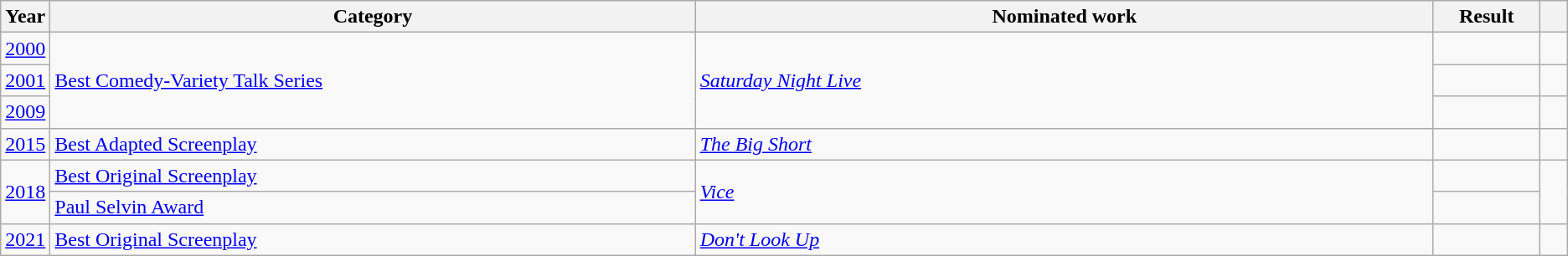<table class=wikitable>
<tr>
<th scope="col" style="width:1em;">Year</th>
<th scope="col" style="width:34em;">Category</th>
<th scope="col" style="width:39em;">Nominated work</th>
<th scope="col" style="width:5em;">Result</th>
<th scope="col" style="width:1em;"></th>
</tr>
<tr>
<td><a href='#'>2000</a></td>
<td rowspan="3"><a href='#'>Best Comedy-Variety Talk Series</a></td>
<td rowspan="3"><em><a href='#'>Saturday Night Live</a></em></td>
<td></td>
<td></td>
</tr>
<tr>
<td><a href='#'>2001</a></td>
<td></td>
<td></td>
</tr>
<tr>
<td><a href='#'>2009</a></td>
<td></td>
<td></td>
</tr>
<tr>
<td><a href='#'>2015</a></td>
<td><a href='#'>Best Adapted Screenplay</a></td>
<td><em><a href='#'>The Big Short</a></em></td>
<td></td>
<td></td>
</tr>
<tr>
<td rowspan="2"><a href='#'>2018</a></td>
<td><a href='#'>Best Original Screenplay</a></td>
<td rowspan="2"><em><a href='#'>Vice</a></em></td>
<td></td>
<td rowspan="2"></td>
</tr>
<tr>
<td><a href='#'>Paul Selvin Award</a></td>
<td></td>
</tr>
<tr>
<td><a href='#'>2021</a></td>
<td><a href='#'>Best Original Screenplay</a></td>
<td><em><a href='#'>Don't Look Up</a></em></td>
<td></td>
<td></td>
</tr>
</table>
